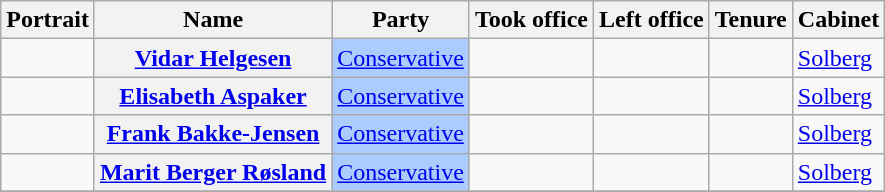<table class="wikitable plainrowheaders sortable">
<tr>
<th scope=col class=unsortable>Portrait</th>
<th scope=col>Name</th>
<th scope=col>Party</th>
<th scope=col>Took office</th>
<th scope=col>Left office</th>
<th scope=col>Tenure</th>
<th scope=col>Cabinet</th>
</tr>
<tr>
<td align=center></td>
<th scope=row><a href='#'>Vidar Helgesen</a></th>
<td style="background:#AACCFF"><a href='#'>Conservative</a></td>
<td></td>
<td></td>
<td></td>
<td><a href='#'>Solberg</a></td>
</tr>
<tr>
<td align=center></td>
<th scope=row><a href='#'>Elisabeth Aspaker</a></th>
<td style="background:#AACCFF"><a href='#'>Conservative</a></td>
<td></td>
<td></td>
<td></td>
<td><a href='#'>Solberg</a></td>
</tr>
<tr>
<td align=center></td>
<th scope=row><a href='#'>Frank Bakke-Jensen</a></th>
<td style="background:#AACCFF"><a href='#'>Conservative</a></td>
<td></td>
<td></td>
<td></td>
<td><a href='#'>Solberg</a></td>
</tr>
<tr>
<td align=center></td>
<th scope=row><a href='#'>Marit Berger Røsland</a></th>
<td style="background:#AACCFF"><a href='#'>Conservative</a></td>
<td></td>
<td></td>
<td></td>
<td><a href='#'>Solberg</a></td>
</tr>
<tr>
</tr>
</table>
